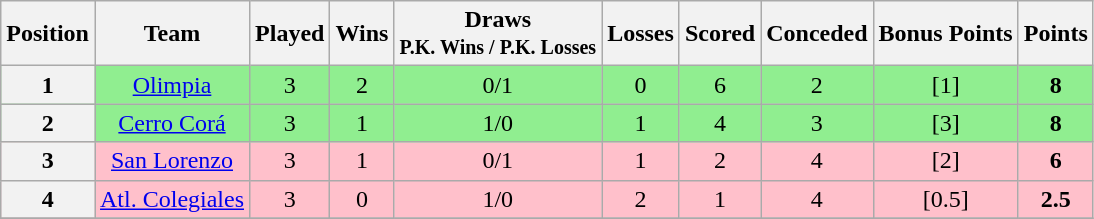<table class="wikitable" style="text-align:center">
<tr>
<th>Position</th>
<th>Team</th>
<th>Played</th>
<th>Wins</th>
<th>Draws<br><small>P.K. Wins / P.K. Losses</small></th>
<th>Losses</th>
<th>Scored</th>
<th>Conceded</th>
<th>Bonus Points</th>
<th>Points</th>
</tr>
<tr bgcolor="lightgreen">
<th>1</th>
<td><a href='#'>Olimpia</a></td>
<td>3</td>
<td>2</td>
<td>0/1</td>
<td>0</td>
<td>6</td>
<td>2</td>
<td>[1]</td>
<td><strong>8</strong></td>
</tr>
<tr bgcolor="lightgreen">
<th>2</th>
<td><a href='#'>Cerro Corá</a></td>
<td>3</td>
<td>1</td>
<td>1/0</td>
<td>1</td>
<td>4</td>
<td>3</td>
<td>[3]</td>
<td><strong>8</strong></td>
</tr>
<tr bgcolor="pink">
<th>3</th>
<td><a href='#'>San Lorenzo</a></td>
<td>3</td>
<td>1</td>
<td>0/1</td>
<td>1</td>
<td>2</td>
<td>4</td>
<td>[2]</td>
<td><strong>6</strong></td>
</tr>
<tr bgcolor="pink">
<th>4</th>
<td><a href='#'>Atl. Colegiales</a></td>
<td>3</td>
<td>0</td>
<td>1/0</td>
<td>2</td>
<td>1</td>
<td>4</td>
<td>[0.5]</td>
<td><strong>2.5</strong></td>
</tr>
<tr>
</tr>
</table>
